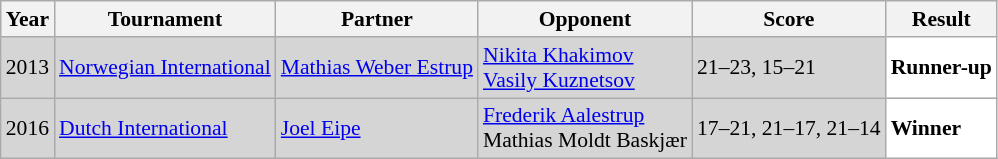<table class="sortable wikitable" style="font-size: 90%;">
<tr>
<th>Year</th>
<th>Tournament</th>
<th>Partner</th>
<th>Opponent</th>
<th>Score</th>
<th>Result</th>
</tr>
<tr style="background:#D5D5D5">
<td align="center">2013</td>
<td align="left"><a href='#'>Norwegian International</a></td>
<td align="left"> <a href='#'>Mathias Weber Estrup</a></td>
<td align="left"> <a href='#'>Nikita Khakimov</a><br> <a href='#'>Vasily Kuznetsov</a></td>
<td align="left">21–23, 15–21</td>
<td style="text-align:left; background:white"> <strong>Runner-up</strong></td>
</tr>
<tr style="background:#D5D5D5">
<td align="center">2016</td>
<td align="left"><a href='#'>Dutch International</a></td>
<td align="left"> <a href='#'>Joel Eipe</a></td>
<td align="left"> <a href='#'>Frederik Aalestrup</a><br> Mathias Moldt Baskjær</td>
<td align="left">17–21, 21–17, 21–14</td>
<td style="text-align:left; background:white"> <strong>Winner</strong></td>
</tr>
</table>
